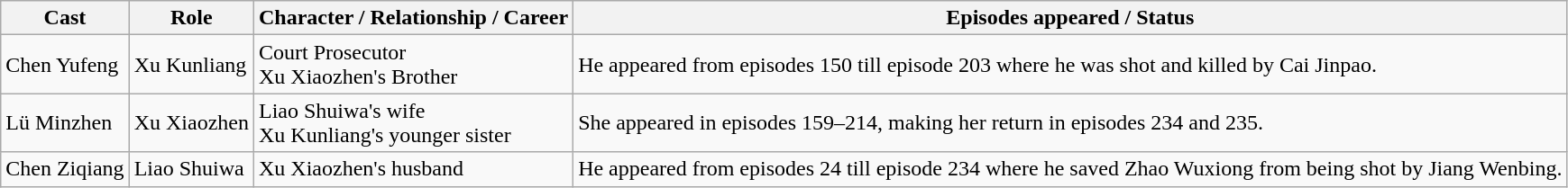<table class="wikitable">
<tr>
<th>Cast</th>
<th>Role</th>
<th>Character / Relationship / Career</th>
<th>Episodes appeared / Status</th>
</tr>
<tr>
<td>Chen Yufeng</td>
<td>Xu Kunliang</td>
<td>Court Prosecutor<br>Xu Xiaozhen's Brother</td>
<td>He appeared from episodes 150 till episode 203 where he was shot and killed by Cai Jinpao.</td>
</tr>
<tr>
<td>Lü Minzhen</td>
<td>Xu Xiaozhen</td>
<td>Liao Shuiwa's wife <br> Xu Kunliang's younger sister</td>
<td>She appeared in episodes 159–214, making her return in episodes 234 and 235.</td>
</tr>
<tr>
<td>Chen Ziqiang</td>
<td>Liao Shuiwa</td>
<td>Xu Xiaozhen's husband</td>
<td>He appeared from episodes 24 till episode 234 where he saved Zhao Wuxiong from being shot by Jiang Wenbing.</td>
</tr>
</table>
